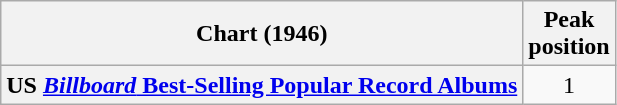<table class="wikitable plainrowheaders" style="text-align:center">
<tr>
<th scope="col">Chart (1946)</th>
<th scope="col">Peak<br>position</th>
</tr>
<tr>
<th scope="row" align="left">US <a href='#'><em>Billboard</em> Best-Selling Popular Record Albums</a></th>
<td>1</td>
</tr>
</table>
